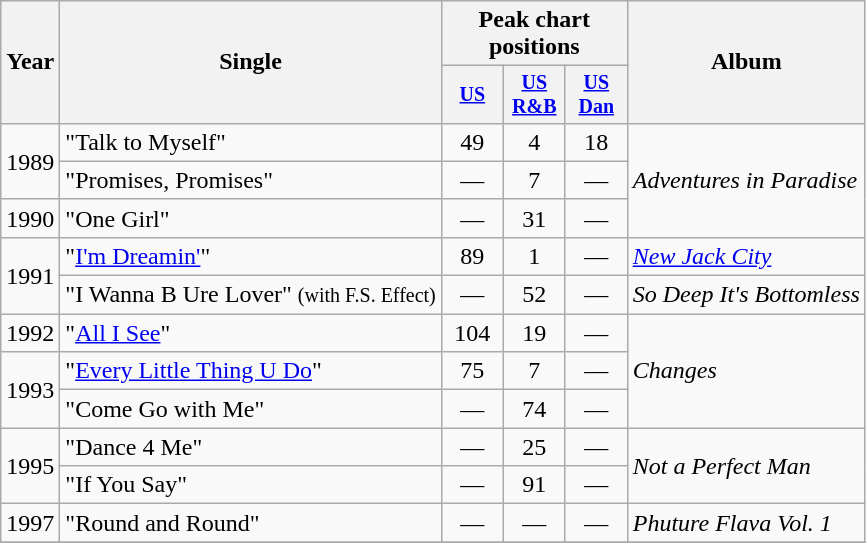<table class="wikitable" style="text-align:center;">
<tr>
<th rowspan="2">Year</th>
<th rowspan="2">Single</th>
<th colspan="3">Peak chart positions</th>
<th rowspan="2">Album</th>
</tr>
<tr style="font-size:smaller;">
<th width="35"><a href='#'>US</a><br></th>
<th width="35"><a href='#'>US<br>R&B</a><br></th>
<th width="35"><a href='#'>US<br>Dan</a><br></th>
</tr>
<tr>
<td rowspan="2">1989</td>
<td align="left">"Talk to Myself"</td>
<td>49</td>
<td>4</td>
<td>18</td>
<td align="left" rowspan="3"><em>Adventures in Paradise</em></td>
</tr>
<tr>
<td align="left">"Promises, Promises"</td>
<td>—</td>
<td>7</td>
<td>—</td>
</tr>
<tr>
<td rowspan="1">1990</td>
<td align="left">"One Girl"</td>
<td>—</td>
<td>31</td>
<td>—</td>
</tr>
<tr>
<td rowspan="2">1991</td>
<td align="left">"<a href='#'>I'm Dreamin'</a>"</td>
<td>89</td>
<td>1</td>
<td>—</td>
<td align="left" rowspan="1"><em><a href='#'>New Jack City</a></em></td>
</tr>
<tr>
<td align="left">"I Wanna B Ure Lover" <small>(with F.S. Effect)</small></td>
<td>—</td>
<td>52</td>
<td>—</td>
<td align="left" rowspan="1"><em>So Deep It's Bottomless</em></td>
</tr>
<tr>
<td rowspan="1">1992</td>
<td align="left">"<a href='#'>All I See</a>"</td>
<td>104</td>
<td>19</td>
<td>—</td>
<td align="left" rowspan="3"><em>Changes</em></td>
</tr>
<tr>
<td rowspan="2">1993</td>
<td align="left">"<a href='#'>Every Little Thing U Do</a>"</td>
<td>75</td>
<td>7</td>
<td>—</td>
</tr>
<tr>
<td align="left">"Come Go with Me"</td>
<td>—</td>
<td>74</td>
<td>—</td>
</tr>
<tr>
<td rowspan="2">1995</td>
<td align="left">"Dance 4 Me"</td>
<td>—</td>
<td>25</td>
<td>—</td>
<td align="left" rowspan="2"><em>Not a Perfect Man</em></td>
</tr>
<tr>
<td align="left">"If You Say"</td>
<td>—</td>
<td>91</td>
<td>—</td>
</tr>
<tr>
<td rowspan="1">1997</td>
<td align="left">"Round and Round"</td>
<td>—</td>
<td>—</td>
<td>—</td>
<td align="left" rowspan="1"><em>Phuture Flava Vol. 1</em></td>
</tr>
<tr>
</tr>
</table>
